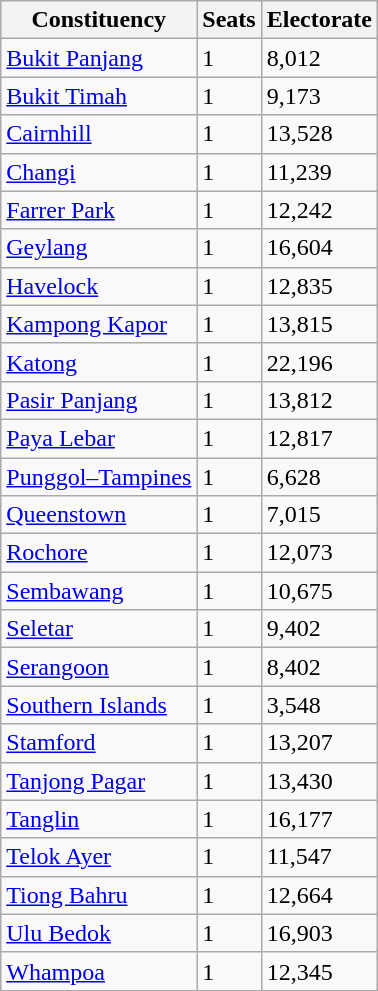<table class="wikitable">
<tr>
<th>Constituency</th>
<th>Seats</th>
<th>Electorate</th>
</tr>
<tr>
<td><a href='#'>Bukit Panjang</a></td>
<td>1</td>
<td>8,012</td>
</tr>
<tr>
<td><a href='#'>Bukit Timah</a></td>
<td>1</td>
<td>9,173</td>
</tr>
<tr>
<td><a href='#'>Cairnhill</a></td>
<td>1</td>
<td>13,528</td>
</tr>
<tr>
<td><a href='#'>Changi</a></td>
<td>1</td>
<td>11,239</td>
</tr>
<tr>
<td><a href='#'>Farrer Park</a></td>
<td>1</td>
<td>12,242</td>
</tr>
<tr>
<td><a href='#'>Geylang</a></td>
<td>1</td>
<td>16,604</td>
</tr>
<tr>
<td><a href='#'>Havelock</a></td>
<td>1</td>
<td>12,835</td>
</tr>
<tr>
<td><a href='#'>Kampong Kapor</a></td>
<td>1</td>
<td>13,815</td>
</tr>
<tr>
<td><a href='#'>Katong</a></td>
<td>1</td>
<td>22,196</td>
</tr>
<tr>
<td><a href='#'>Pasir Panjang</a></td>
<td>1</td>
<td>13,812</td>
</tr>
<tr>
<td><a href='#'>Paya Lebar</a></td>
<td>1</td>
<td>12,817</td>
</tr>
<tr>
<td><a href='#'>Punggol–Tampines</a></td>
<td>1</td>
<td>6,628</td>
</tr>
<tr>
<td><a href='#'>Queenstown</a></td>
<td>1</td>
<td>7,015</td>
</tr>
<tr>
<td><a href='#'>Rochore</a></td>
<td>1</td>
<td>12,073</td>
</tr>
<tr>
<td><a href='#'>Sembawang</a></td>
<td>1</td>
<td>10,675</td>
</tr>
<tr>
<td><a href='#'>Seletar</a></td>
<td>1</td>
<td>9,402</td>
</tr>
<tr>
<td><a href='#'>Serangoon</a></td>
<td>1</td>
<td>8,402</td>
</tr>
<tr>
<td><a href='#'>Southern Islands</a></td>
<td>1</td>
<td>3,548</td>
</tr>
<tr>
<td><a href='#'>Stamford</a></td>
<td>1</td>
<td>13,207</td>
</tr>
<tr>
<td><a href='#'>Tanjong Pagar</a></td>
<td>1</td>
<td>13,430</td>
</tr>
<tr>
<td><a href='#'>Tanglin</a></td>
<td>1</td>
<td>16,177</td>
</tr>
<tr>
<td><a href='#'>Telok Ayer</a></td>
<td>1</td>
<td>11,547</td>
</tr>
<tr>
<td><a href='#'>Tiong Bahru</a></td>
<td>1</td>
<td>12,664</td>
</tr>
<tr>
<td><a href='#'>Ulu Bedok</a></td>
<td>1</td>
<td>16,903</td>
</tr>
<tr>
<td><a href='#'>Whampoa</a></td>
<td>1</td>
<td>12,345</td>
</tr>
<tr>
</tr>
</table>
